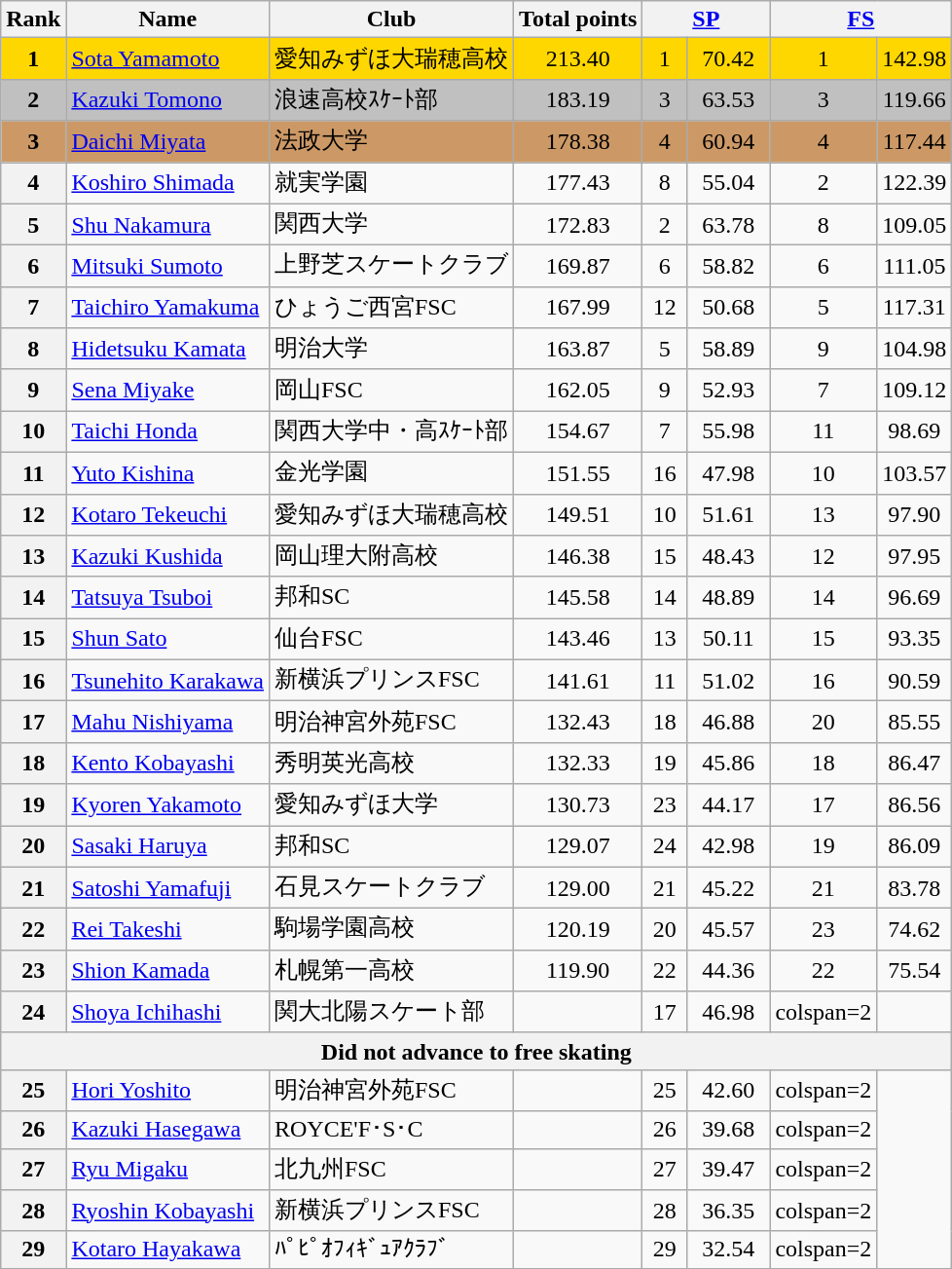<table class="wikitable sortable">
<tr>
<th>Rank</th>
<th>Name</th>
<th>Club</th>
<th>Total points</th>
<th colspan="2" width="80px"><a href='#'>SP</a></th>
<th colspan="2" width="80px"><a href='#'>FS</a></th>
</tr>
<tr bgcolor="gold">
<td align="center"><strong>1</strong></td>
<td><a href='#'>Sota Yamamoto</a></td>
<td>愛知みずほ大瑞穂高校</td>
<td align="center">213.40</td>
<td align="center">1</td>
<td align="center">70.42</td>
<td align="center">1</td>
<td align="center">142.98</td>
</tr>
<tr bgcolor="silver">
<td align="center"><strong>2</strong></td>
<td><a href='#'>Kazuki Tomono</a></td>
<td>浪速高校ｽｹｰﾄ部</td>
<td align="center">183.19</td>
<td align="center">3</td>
<td align="center">63.53</td>
<td align="center">3</td>
<td align="center">119.66</td>
</tr>
<tr bgcolor="cc9966">
<td align="center"><strong>3</strong></td>
<td><a href='#'>Daichi Miyata</a></td>
<td>法政大学</td>
<td align="center">178.38</td>
<td align="center">4</td>
<td align="center">60.94</td>
<td align="center">4</td>
<td align="center">117.44</td>
</tr>
<tr>
<th>4</th>
<td><a href='#'>Koshiro Shimada</a></td>
<td>就実学園</td>
<td align="center">177.43</td>
<td align="center">8</td>
<td align="center">55.04</td>
<td align="center">2</td>
<td align="center">122.39</td>
</tr>
<tr>
<th>5</th>
<td><a href='#'>Shu Nakamura</a></td>
<td>関西大学</td>
<td align="center">172.83</td>
<td align="center">2</td>
<td align="center">63.78</td>
<td align="center">8</td>
<td align="center">109.05</td>
</tr>
<tr>
<th>6</th>
<td><a href='#'>Mitsuki Sumoto</a></td>
<td>上野芝スケートクラブ</td>
<td align="center">169.87</td>
<td align="center">6</td>
<td align="center">58.82</td>
<td align="center">6</td>
<td align="center">111.05</td>
</tr>
<tr>
<th>7</th>
<td><a href='#'>Taichiro Yamakuma</a></td>
<td>ひょうご西宮FSC</td>
<td align="center">167.99</td>
<td align="center">12</td>
<td align="center">50.68</td>
<td align="center">5</td>
<td align="center">117.31</td>
</tr>
<tr>
<th>8</th>
<td><a href='#'>Hidetsuku Kamata</a></td>
<td>明治大学</td>
<td align="center">163.87</td>
<td align="center">5</td>
<td align="center">58.89</td>
<td align="center">9</td>
<td align="center">104.98</td>
</tr>
<tr>
<th>9</th>
<td><a href='#'>Sena Miyake</a></td>
<td>岡山FSC</td>
<td align="center">162.05</td>
<td align="center">9</td>
<td align="center">52.93</td>
<td align="center">7</td>
<td align="center">109.12</td>
</tr>
<tr>
<th>10</th>
<td><a href='#'>Taichi Honda</a></td>
<td>関西大学中・高ｽｹｰﾄ部</td>
<td align="center">154.67</td>
<td align="center">7</td>
<td align="center">55.98</td>
<td align="center">11</td>
<td align="center">98.69</td>
</tr>
<tr>
<th>11</th>
<td><a href='#'>Yuto Kishina</a></td>
<td>金光学園</td>
<td align="center">151.55</td>
<td align="center">16</td>
<td align="center">47.98</td>
<td align="center">10</td>
<td align="center">103.57</td>
</tr>
<tr>
<th>12</th>
<td><a href='#'>Kotaro Tekeuchi</a></td>
<td>愛知みずほ大瑞穂高校</td>
<td align="center">149.51</td>
<td align="center">10</td>
<td align="center">51.61</td>
<td align="center">13</td>
<td align="center">97.90</td>
</tr>
<tr>
<th>13</th>
<td><a href='#'>Kazuki Kushida</a></td>
<td>岡山理大附高校</td>
<td align="center">146.38</td>
<td align="center">15</td>
<td align="center">48.43</td>
<td align="center">12</td>
<td align="center">97.95</td>
</tr>
<tr>
<th>14</th>
<td><a href='#'>Tatsuya Tsuboi</a></td>
<td>邦和SC</td>
<td align="center">145.58</td>
<td align="center">14</td>
<td align="center">48.89</td>
<td align="center">14</td>
<td align="center">96.69</td>
</tr>
<tr>
<th>15</th>
<td><a href='#'>Shun Sato</a></td>
<td>仙台FSC</td>
<td align="center">143.46</td>
<td align="center">13</td>
<td align="center">50.11</td>
<td align="center">15</td>
<td align="center">93.35</td>
</tr>
<tr>
<th>16</th>
<td><a href='#'>Tsunehito Karakawa</a></td>
<td>新横浜プリンスFSC</td>
<td align="center">141.61</td>
<td align="center">11</td>
<td align="center">51.02</td>
<td align="center">16</td>
<td align="center">90.59</td>
</tr>
<tr>
<th>17</th>
<td><a href='#'>Mahu Nishiyama</a></td>
<td>明治神宮外苑FSC</td>
<td align="center">132.43</td>
<td align="center">18</td>
<td align="center">46.88</td>
<td align="center">20</td>
<td align="center">85.55</td>
</tr>
<tr>
<th>18</th>
<td><a href='#'>Kento Kobayashi</a></td>
<td>秀明英光高校</td>
<td align="center">132.33</td>
<td align="center">19</td>
<td align="center">45.86</td>
<td align="center">18</td>
<td align="center">86.47</td>
</tr>
<tr>
<th>19</th>
<td><a href='#'>Kyoren Yakamoto</a></td>
<td>愛知みずほ大学</td>
<td align="center">130.73</td>
<td align="center">23</td>
<td align="center">44.17</td>
<td align="center">17</td>
<td align="center">86.56</td>
</tr>
<tr>
<th>20</th>
<td><a href='#'>Sasaki Haruya</a></td>
<td>邦和SC</td>
<td align="center">129.07</td>
<td align="center">24</td>
<td align="center">42.98</td>
<td align="center">19</td>
<td align="center">86.09</td>
</tr>
<tr>
<th>21</th>
<td><a href='#'>Satoshi Yamafuji</a></td>
<td>石見スケートクラブ</td>
<td align="center">129.00</td>
<td align="center">21</td>
<td align="center">45.22</td>
<td align="center">21</td>
<td align="center">83.78</td>
</tr>
<tr>
<th>22</th>
<td><a href='#'>Rei Takeshi</a></td>
<td>駒場学園高校</td>
<td align="center">120.19</td>
<td align="center">20</td>
<td align="center">45.57</td>
<td align="center">23</td>
<td align="center">74.62</td>
</tr>
<tr>
<th>23</th>
<td><a href='#'>Shion Kamada</a></td>
<td>札幌第一高校</td>
<td align="center">119.90</td>
<td align="center">22</td>
<td align="center">44.36</td>
<td align="center">22</td>
<td align="center">75.54</td>
</tr>
<tr>
<th>24</th>
<td><a href='#'>Shoya Ichihashi</a></td>
<td>関大北陽スケート部</td>
<td></td>
<td align="center">17</td>
<td align="center">46.98</td>
<td>colspan=2 </td>
</tr>
<tr>
<th colspan=8>Did not advance to free skating</th>
</tr>
<tr>
<th>25</th>
<td><a href='#'>Hori Yoshito</a></td>
<td>明治神宮外苑FSC</td>
<td></td>
<td align="center">25</td>
<td align="center">42.60</td>
<td>colspan=2 </td>
</tr>
<tr>
<th>26</th>
<td><a href='#'>Kazuki Hasegawa</a></td>
<td>ROYCE'F･S･C</td>
<td></td>
<td align="center">26</td>
<td align="center">39.68</td>
<td>colspan=2 </td>
</tr>
<tr>
<th>27</th>
<td><a href='#'>Ryu Migaku</a></td>
<td>北九州FSC</td>
<td></td>
<td align="center">27</td>
<td align="center">39.47</td>
<td>colspan=2 </td>
</tr>
<tr>
<th>28</th>
<td><a href='#'>Ryoshin Kobayashi</a></td>
<td>新横浜プリンスFSC</td>
<td></td>
<td align="center">28</td>
<td align="center">36.35</td>
<td>colspan=2 </td>
</tr>
<tr>
<th>29</th>
<td><a href='#'>Kotaro Hayakawa</a></td>
<td>ﾊﾟﾋﾟｵﾌｨｷﾞｭｱｸﾗﾌﾞ</td>
<td></td>
<td align="center">29</td>
<td align="center">32.54</td>
<td>colspan=2 </td>
</tr>
</table>
